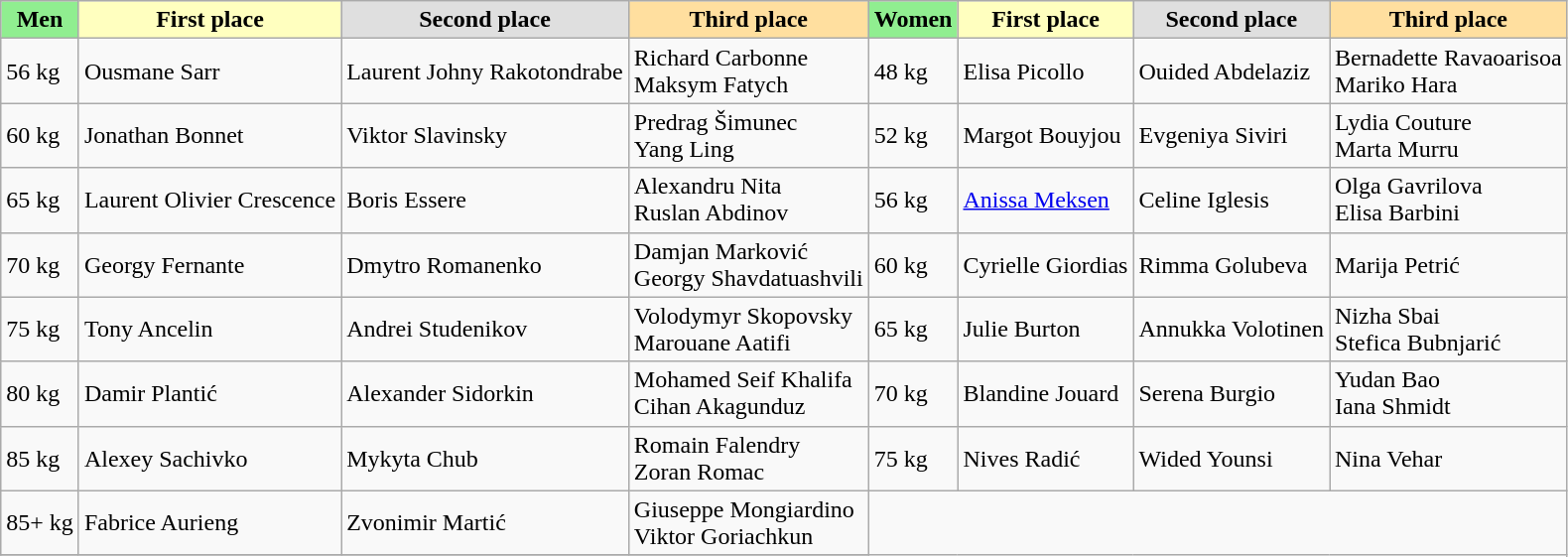<table class="wikitable">
<tr>
<th style="background:lightgreen;">Men</th>
<th style="background:#ffffbf;">First place</th>
<th style="background:#dfdfdf;">Second place</th>
<th style="background:#ffdf9f;">Third place</th>
<th style="background:lightgreen;">Women</th>
<th style="background:#ffffbf;">First place</th>
<th style="background:#dfdfdf;">Second place</th>
<th style="background:#ffdf9f;">Third place</th>
</tr>
<tr>
<td>56 kg</td>
<td> Ousmane  Sarr</td>
<td> Laurent Johny Rakotondrabe</td>
<td> Richard Carbonne <br>  Maksym Fatych</td>
<td>48 kg</td>
<td> Elisa Picollo</td>
<td> Ouided Abdelaziz</td>
<td> Bernadette Ravaoarisoa <br>  Mariko Hara</td>
</tr>
<tr>
<td>60 kg</td>
<td> Jonathan Bonnet</td>
<td> Viktor Slavinsky</td>
<td> Predrag Šimunec <br>  Yang Ling</td>
<td>52 kg</td>
<td> Margot Bouyjou</td>
<td> Evgeniya Siviri</td>
<td> Lydia Couture <br>  Marta Murru</td>
</tr>
<tr>
<td>65 kg</td>
<td> Laurent Olivier Crescence</td>
<td> Boris Essere</td>
<td> Alexandru Nita <br>  Ruslan Abdinov</td>
<td>56 kg</td>
<td> <a href='#'>Anissa Meksen</a></td>
<td> Celine Iglesis</td>
<td> Olga Gavrilova <br>  Elisa Barbini</td>
</tr>
<tr>
<td>70 kg</td>
<td> Georgy Fernante</td>
<td> Dmytro Romanenko</td>
<td> Damjan Marković <br>  Georgy Shavdatuashvili</td>
<td>60 kg</td>
<td> Cyrielle Giordias</td>
<td> Rimma Golubeva</td>
<td> Marija Petrić</td>
</tr>
<tr>
<td>75 kg</td>
<td> Tony Ancelin</td>
<td> Andrei Studenikov</td>
<td> Volodymyr Skopovsky <br>  Marouane Aatifi</td>
<td>65 kg</td>
<td> Julie Burton</td>
<td> Annukka Volotinen</td>
<td> Nizha Sbai <br>  Stefica Bubnjarić</td>
</tr>
<tr>
<td>80 kg</td>
<td> Damir Plantić</td>
<td> Alexander Sidorkin</td>
<td> Mohamed Seif Khalifa <br>  Cihan Akagunduz</td>
<td>70 kg</td>
<td> Blandine Jouard</td>
<td> Serena Burgio</td>
<td> Yudan Bao <br>  Iana Shmidt</td>
</tr>
<tr>
<td>85 kg</td>
<td> Alexey Sachivko</td>
<td> Mykyta Chub</td>
<td> Romain Falendry <br>  Zoran Romac</td>
<td>75 kg</td>
<td> Nives Radić</td>
<td> Wided Younsi</td>
<td> Nina Vehar</td>
</tr>
<tr>
<td>85+ kg</td>
<td> Fabrice Aurieng</td>
<td> Zvonimir Martić</td>
<td> Giuseppe Mongiardino <br>  Viktor Goriachkun</td>
</tr>
<tr>
</tr>
</table>
